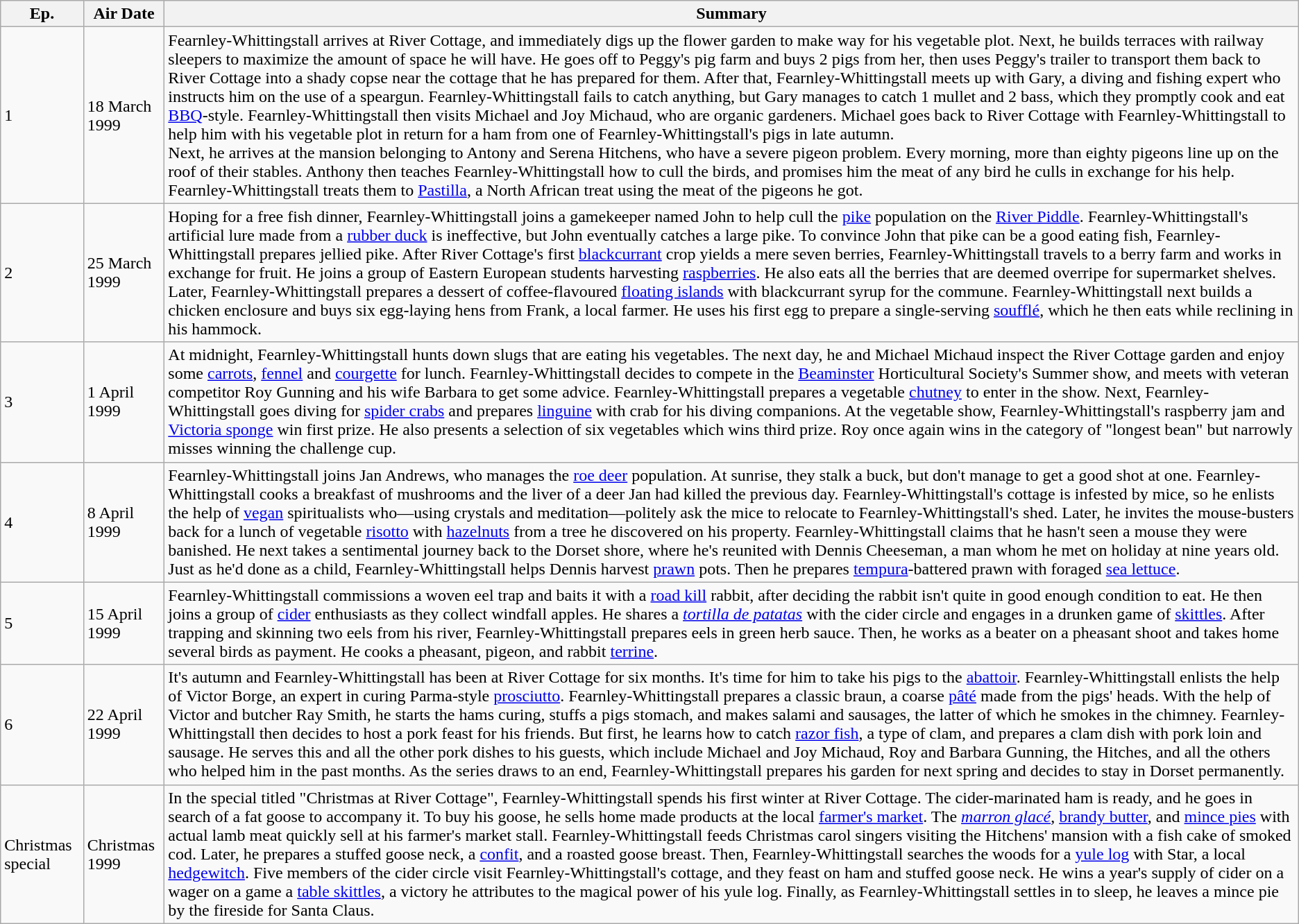<table class="wikitable">
<tr>
<th>Ep.</th>
<th>Air Date</th>
<th>Summary</th>
</tr>
<tr>
<td>1</td>
<td>18 March 1999</td>
<td>Fearnley-Whittingstall arrives at River Cottage, and immediately digs up the flower garden to make way for his vegetable plot. Next, he builds terraces with railway sleepers to maximize the amount of space he will have. He goes off to Peggy's pig farm and buys 2 pigs from her, then uses Peggy's trailer to transport them back to River Cottage into a shady copse near the cottage that he has prepared for them. After that, Fearnley-Whittingstall meets up with Gary, a diving and fishing expert who instructs him on the use of a speargun. Fearnley-Whittingstall fails to catch anything, but Gary manages to catch 1 mullet and 2 bass, which they promptly cook and eat <a href='#'>BBQ</a>-style. Fearnley-Whittingstall then visits Michael and Joy Michaud, who are organic gardeners. Michael goes back to River Cottage with Fearnley-Whittingstall to help him with his vegetable plot in return for a ham from one of Fearnley-Whittingstall's pigs in late autumn.<br>Next, he arrives at the mansion belonging to Antony and Serena Hitchens, who have a severe pigeon problem. Every morning, more than eighty pigeons line up on the roof of their stables. Anthony then teaches Fearnley-Whittingstall how to cull the birds, and promises him the meat of any bird he culls in exchange for his help. Fearnley-Whittingstall treats them to <a href='#'>Pastilla</a>, a North African treat using the meat of the pigeons he got.</td>
</tr>
<tr>
<td>2</td>
<td>25 March 1999</td>
<td>Hoping for a free fish dinner, Fearnley-Whittingstall joins a gamekeeper named John to help cull the <a href='#'>pike</a> population on the <a href='#'>River Piddle</a>. Fearnley-Whittingstall's artificial lure made from a <a href='#'>rubber duck</a> is ineffective, but John eventually catches a large pike. To convince John that pike can be a good eating fish, Fearnley-Whittingstall prepares jellied pike. After River Cottage's first <a href='#'>blackcurrant</a> crop yields a mere seven berries, Fearnley-Whittingstall travels to a berry farm and works in exchange for fruit. He joins a group of Eastern European students harvesting <a href='#'>raspberries</a>. He also eats all the berries that are deemed overripe for supermarket shelves. Later, Fearnley-Whittingstall prepares a dessert of coffee-flavoured <a href='#'>floating islands</a> with blackcurrant syrup for the commune. Fearnley-Whittingstall next builds a chicken enclosure and buys six egg-laying hens from Frank, a local farmer. He uses his first egg to prepare a single-serving <a href='#'>soufflé</a>, which he then eats while reclining in his hammock.</td>
</tr>
<tr>
<td>3</td>
<td>1 April 1999</td>
<td>At midnight, Fearnley-Whittingstall hunts down slugs that are eating his vegetables. The next day, he and Michael Michaud inspect the River Cottage garden and enjoy some <a href='#'>carrots</a>, <a href='#'>fennel</a> and <a href='#'>courgette</a> for lunch. Fearnley-Whittingstall decides to compete in the <a href='#'>Beaminster</a> Horticultural Society's Summer show, and meets with veteran competitor Roy Gunning and his wife Barbara to get some advice. Fearnley-Whittingstall prepares a vegetable <a href='#'>chutney</a> to enter in the show. Next, Fearnley-Whittingstall goes diving for <a href='#'>spider crabs</a> and prepares <a href='#'>linguine</a> with crab for his diving companions. At the vegetable show, Fearnley-Whittingstall's raspberry jam and <a href='#'>Victoria sponge</a> win first prize. He also presents a selection of six vegetables which wins third prize. Roy once again wins in the category of "longest bean" but narrowly misses winning the challenge cup.</td>
</tr>
<tr>
<td>4</td>
<td>8 April 1999</td>
<td>Fearnley-Whittingstall joins Jan Andrews, who manages the <a href='#'>roe deer</a> population. At sunrise, they stalk a buck, but don't manage to get a good shot at one. Fearnley-Whittingstall cooks a breakfast of mushrooms and the liver of a deer Jan had killed the previous day. Fearnley-Whittingstall's cottage is infested by mice, so he enlists the help of <a href='#'>vegan</a> spiritualists who—using crystals and meditation—politely ask the mice to relocate to Fearnley-Whittingstall's shed. Later, he invites the mouse-busters back for a lunch of vegetable <a href='#'>risotto</a> with <a href='#'>hazelnuts</a> from a tree he discovered on his property. Fearnley-Whittingstall claims that he hasn't seen a mouse they were banished. He next takes a sentimental journey back to the Dorset shore, where he's reunited with Dennis Cheeseman, a man whom he met on holiday at nine years old. Just as he'd done as a child, Fearnley-Whittingstall helps Dennis harvest <a href='#'>prawn</a> pots. Then he prepares <a href='#'>tempura</a>-battered prawn with foraged <a href='#'>sea lettuce</a>.</td>
</tr>
<tr>
<td>5</td>
<td>15 April 1999</td>
<td>Fearnley-Whittingstall commissions a woven eel trap and baits it with a <a href='#'>road kill</a> rabbit, after deciding the rabbit isn't quite in good enough condition to eat. He then joins a group of <a href='#'>cider</a> enthusiasts as they collect windfall apples. He shares a <em><a href='#'>tortilla de patatas</a></em> with the cider circle and engages in a drunken game of <a href='#'>skittles</a>. After trapping and skinning two eels from his river, Fearnley-Whittingstall prepares eels in green herb sauce. Then, he works as a beater on a pheasant shoot and takes home several birds as payment. He cooks a pheasant, pigeon, and rabbit <a href='#'>terrine</a>.</td>
</tr>
<tr>
<td>6</td>
<td>22 April 1999</td>
<td>It's autumn and Fearnley-Whittingstall has been at River Cottage for six months. It's time for him to take his pigs to the <a href='#'>abattoir</a>. Fearnley-Whittingstall enlists the help of Victor Borge, an expert in curing Parma-style <a href='#'>prosciutto</a>. Fearnley-Whittingstall prepares a classic braun, a coarse <a href='#'>pâté</a> made from the pigs' heads. With the help of Victor and butcher Ray Smith, he starts the hams curing, stuffs a pigs stomach, and makes salami and sausages, the latter of which he smokes in the chimney. Fearnley-Whittingstall then decides to host a pork feast for his friends. But first, he learns how to catch <a href='#'>razor fish</a>, a type of clam, and prepares a clam dish with pork loin and sausage. He serves this and all the other pork dishes to his guests, which include Michael and Joy Michaud, Roy and Barbara Gunning, the Hitches, and all the others who helped him in the past months. As the series draws to an end, Fearnley-Whittingstall prepares his garden for next spring and decides to stay in Dorset permanently.</td>
</tr>
<tr>
<td>Christmas special</td>
<td>Christmas 1999</td>
<td>In the special titled "Christmas at River Cottage", Fearnley-Whittingstall spends his first winter at River Cottage. The cider-marinated ham is ready, and he goes in search of a fat goose to accompany it. To buy his goose, he sells home made products at the local <a href='#'>farmer's market</a>. The <em><a href='#'>marron glacé</a></em>, <a href='#'>brandy butter</a>, and <a href='#'>mince pies</a> with actual lamb meat quickly sell at his farmer's market stall. Fearnley-Whittingstall feeds Christmas carol singers visiting the Hitchens' mansion with a fish cake of smoked cod. Later, he prepares a stuffed goose neck, a <a href='#'>confit</a>, and a roasted goose breast. Then, Fearnley-Whittingstall searches the woods for a <a href='#'>yule log</a> with Star, a local <a href='#'>hedgewitch</a>. Five members of the cider circle visit Fearnley-Whittingstall's cottage, and they feast on ham and stuffed goose neck. He wins a year's supply of cider on a wager on a game a <a href='#'>table skittles</a>, a victory he attributes to the magical power of his yule log. Finally, as Fearnley-Whittingstall settles in to sleep, he leaves a mince pie by the fireside for Santa Claus.</td>
</tr>
</table>
